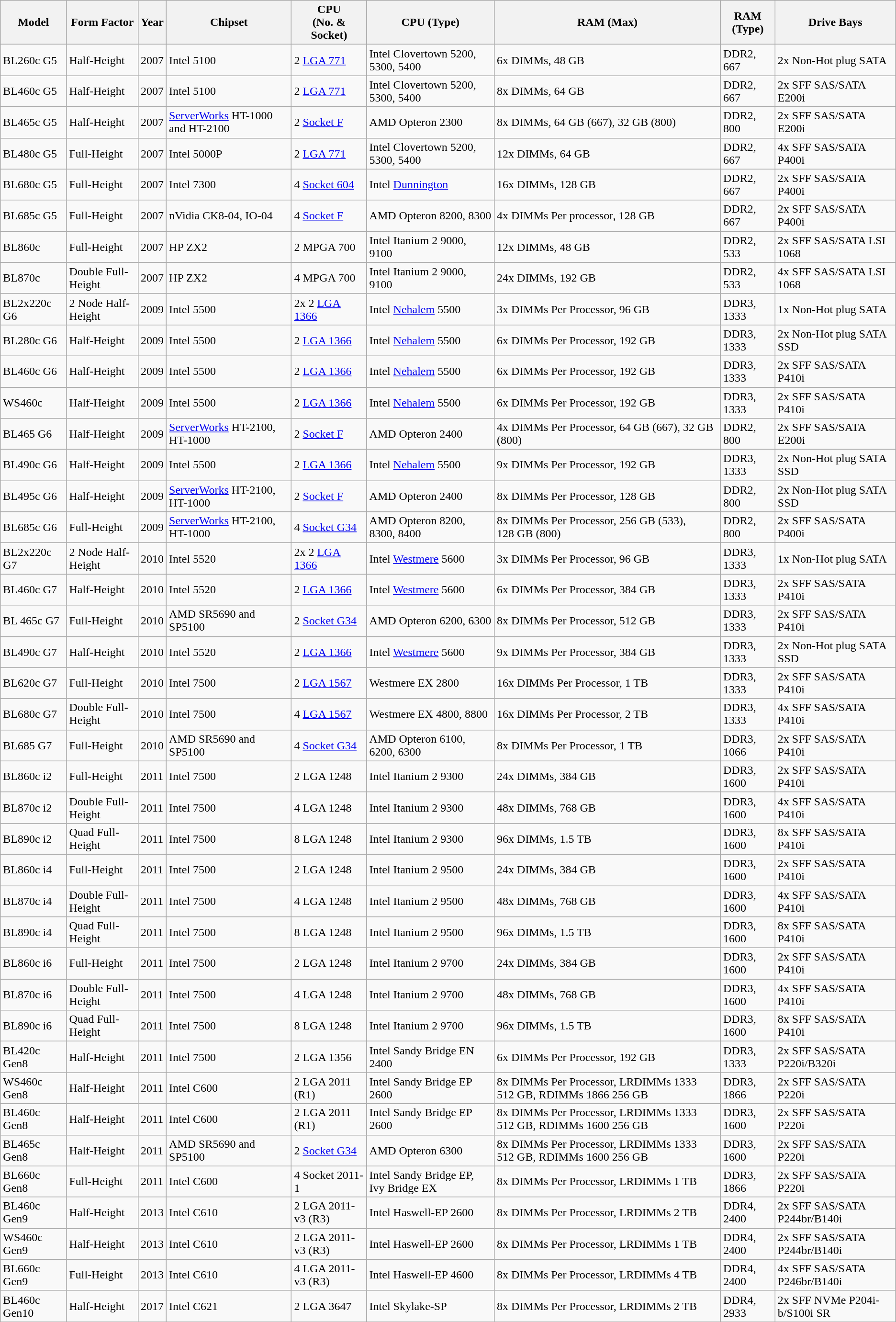<table class="wikitable">
<tr>
<th>Model</th>
<th>Form Factor</th>
<th>Year</th>
<th>Chipset</th>
<th>CPU<br>(No. & Socket)</th>
<th>CPU (Type)</th>
<th>RAM (Max)</th>
<th>RAM (Type)</th>
<th>Drive Bays</th>
</tr>
<tr>
<td>BL260c G5</td>
<td>Half-Height</td>
<td>2007</td>
<td>Intel 5100</td>
<td>2 <a href='#'>LGA 771</a></td>
<td>Intel Clovertown 5200, 5300, 5400</td>
<td>6x DIMMs, 48 GB</td>
<td>DDR2, 667</td>
<td>2x Non-Hot plug SATA</td>
</tr>
<tr>
<td>BL460c G5</td>
<td>Half-Height</td>
<td>2007</td>
<td>Intel 5100</td>
<td>2 <a href='#'>LGA 771</a></td>
<td>Intel Clovertown 5200, 5300, 5400</td>
<td>8x DIMMs, 64 GB</td>
<td>DDR2, 667</td>
<td>2x SFF SAS/SATA E200i</td>
</tr>
<tr>
<td>BL465c G5</td>
<td>Half-Height</td>
<td>2007</td>
<td><a href='#'>ServerWorks</a> HT-1000 and HT-2100</td>
<td>2 <a href='#'>Socket F</a></td>
<td>AMD Opteron 2300</td>
<td>8x DIMMs, 64 GB (667), 32 GB (800)</td>
<td>DDR2, 800</td>
<td>2x SFF SAS/SATA E200i</td>
</tr>
<tr>
<td>BL480c G5</td>
<td>Full-Height</td>
<td>2007</td>
<td>Intel 5000P</td>
<td>2 <a href='#'>LGA 771</a></td>
<td>Intel Clovertown 5200, 5300, 5400</td>
<td>12x DIMMs, 64 GB</td>
<td>DDR2, 667</td>
<td>4x SFF SAS/SATA P400i</td>
</tr>
<tr>
<td>BL680c G5</td>
<td>Full-Height</td>
<td>2007</td>
<td>Intel 7300</td>
<td>4 <a href='#'>Socket 604</a></td>
<td>Intel <a href='#'>Dunnington</a></td>
<td>16x DIMMs, 128 GB</td>
<td>DDR2, 667</td>
<td>2x SFF SAS/SATA P400i</td>
</tr>
<tr>
<td>BL685c G5</td>
<td>Full-Height</td>
<td>2007</td>
<td>nVidia CK8-04, IO-04</td>
<td>4 <a href='#'>Socket F</a></td>
<td>AMD Opteron 8200, 8300</td>
<td>4x DIMMs Per processor, 128 GB</td>
<td>DDR2, 667</td>
<td>2x SFF SAS/SATA P400i</td>
</tr>
<tr>
<td>BL860c</td>
<td>Full-Height</td>
<td>2007</td>
<td>HP ZX2</td>
<td>2 MPGA 700</td>
<td>Intel Itanium 2 9000, 9100</td>
<td>12x DIMMs, 48 GB</td>
<td>DDR2, 533</td>
<td>2x SFF SAS/SATA LSI 1068</td>
</tr>
<tr>
<td>BL870c</td>
<td>Double Full-Height</td>
<td>2007</td>
<td>HP ZX2</td>
<td>4 MPGA 700</td>
<td>Intel Itanium 2 9000, 9100</td>
<td>24x DIMMs, 192 GB</td>
<td>DDR2, 533</td>
<td>4x SFF SAS/SATA LSI 1068</td>
</tr>
<tr>
<td>BL2x220c G6</td>
<td>2 Node Half-Height</td>
<td>2009</td>
<td>Intel 5500</td>
<td>2x 2 <a href='#'>LGA 1366</a></td>
<td>Intel <a href='#'>Nehalem</a> 5500</td>
<td>3x DIMMs Per Processor, 96 GB</td>
<td>DDR3, 1333</td>
<td>1x Non-Hot plug SATA</td>
</tr>
<tr>
<td>BL280c G6</td>
<td>Half-Height</td>
<td>2009</td>
<td>Intel 5500</td>
<td>2 <a href='#'>LGA 1366</a></td>
<td>Intel <a href='#'>Nehalem</a> 5500</td>
<td>6x DIMMs Per Processor, 192 GB</td>
<td>DDR3, 1333</td>
<td>2x Non-Hot plug SATA SSD</td>
</tr>
<tr>
<td>BL460c G6</td>
<td>Half-Height</td>
<td>2009</td>
<td>Intel 5500</td>
<td>2 <a href='#'>LGA 1366</a></td>
<td>Intel <a href='#'>Nehalem</a> 5500</td>
<td>6x DIMMs Per Processor, 192 GB</td>
<td>DDR3, 1333</td>
<td>2x SFF SAS/SATA P410i</td>
</tr>
<tr>
<td>WS460c</td>
<td>Half-Height</td>
<td>2009</td>
<td>Intel 5500</td>
<td>2 <a href='#'>LGA 1366</a></td>
<td>Intel <a href='#'>Nehalem</a> 5500</td>
<td>6x DIMMs Per Processor, 192 GB</td>
<td>DDR3, 1333</td>
<td>2x SFF SAS/SATA P410i</td>
</tr>
<tr>
<td>BL465 G6</td>
<td>Half-Height</td>
<td>2009</td>
<td><a href='#'>ServerWorks</a> HT-2100, HT-1000</td>
<td>2 <a href='#'>Socket F</a></td>
<td>AMD Opteron 2400</td>
<td>4x DIMMs Per Processor, 64 GB (667), 32 GB (800)</td>
<td>DDR2, 800</td>
<td>2x SFF SAS/SATA E200i</td>
</tr>
<tr>
<td>BL490c G6</td>
<td>Half-Height</td>
<td>2009</td>
<td>Intel 5500</td>
<td>2 <a href='#'>LGA 1366</a></td>
<td>Intel <a href='#'>Nehalem</a> 5500</td>
<td>9x DIMMs Per Processor, 192 GB</td>
<td>DDR3, 1333</td>
<td>2x Non-Hot plug SATA SSD</td>
</tr>
<tr>
<td>BL495c G6</td>
<td>Half-Height</td>
<td>2009</td>
<td><a href='#'>ServerWorks</a> HT-2100, HT-1000</td>
<td>2 <a href='#'>Socket F</a></td>
<td>AMD Opteron 2400</td>
<td>8x DIMMs Per Processor, 128 GB</td>
<td>DDR2, 800</td>
<td>2x Non-Hot plug SATA SSD</td>
</tr>
<tr>
<td>BL685c G6</td>
<td>Full-Height</td>
<td>2009</td>
<td><a href='#'>ServerWorks</a> HT-2100, HT-1000</td>
<td>4 <a href='#'>Socket G34</a></td>
<td>AMD Opteron 8200, 8300, 8400</td>
<td>8x DIMMs Per Processor, 256 GB (533), 128 GB (800)</td>
<td>DDR2, 800</td>
<td>2x SFF SAS/SATA P400i</td>
</tr>
<tr>
<td>BL2x220c G7</td>
<td>2 Node Half-Height</td>
<td>2010</td>
<td>Intel 5520</td>
<td>2x 2 <a href='#'>LGA 1366</a></td>
<td>Intel <a href='#'>Westmere</a> 5600</td>
<td>3x DIMMs Per Processor, 96 GB</td>
<td>DDR3, 1333</td>
<td>1x Non-Hot plug SATA</td>
</tr>
<tr>
<td>BL460c G7</td>
<td>Half-Height</td>
<td>2010</td>
<td>Intel 5520</td>
<td>2 <a href='#'>LGA 1366</a></td>
<td>Intel <a href='#'>Westmere</a> 5600</td>
<td>6x DIMMs Per Processor, 384 GB</td>
<td>DDR3, 1333</td>
<td>2x SFF SAS/SATA P410i</td>
</tr>
<tr>
<td>BL 465c G7</td>
<td>Full-Height</td>
<td>2010</td>
<td>AMD SR5690 and SP5100</td>
<td>2 <a href='#'>Socket G34</a></td>
<td>AMD Opteron 6200, 6300</td>
<td>8x DIMMs Per Processor, 512 GB</td>
<td>DDR3, 1333</td>
<td>2x SFF SAS/SATA P410i</td>
</tr>
<tr>
<td>BL490c G7</td>
<td>Half-Height</td>
<td>2010</td>
<td>Intel 5520</td>
<td>2 <a href='#'>LGA 1366</a></td>
<td>Intel <a href='#'>Westmere</a> 5600</td>
<td>9x DIMMs Per Processor, 384 GB</td>
<td>DDR3, 1333</td>
<td>2x Non-Hot plug SATA SSD</td>
</tr>
<tr>
<td>BL620c G7</td>
<td>Full-Height</td>
<td>2010</td>
<td>Intel 7500</td>
<td>2 <a href='#'>LGA 1567</a></td>
<td>Westmere EX 2800</td>
<td>16x DIMMs Per Processor, 1 TB</td>
<td>DDR3, 1333</td>
<td>2x SFF SAS/SATA P410i</td>
</tr>
<tr>
<td>BL680c G7</td>
<td>Double Full-Height</td>
<td>2010</td>
<td>Intel 7500</td>
<td>4 <a href='#'>LGA 1567</a></td>
<td>Westmere EX 4800, 8800</td>
<td>16x DIMMs Per Processor, 2 TB</td>
<td>DDR3, 1333</td>
<td>4x SFF SAS/SATA P410i</td>
</tr>
<tr>
<td>BL685 G7</td>
<td>Full-Height</td>
<td>2010</td>
<td>AMD SR5690 and SP5100</td>
<td>4 <a href='#'>Socket G34</a></td>
<td>AMD Opteron 6100, 6200, 6300</td>
<td>8x DIMMs Per Processor, 1 TB</td>
<td>DDR3, 1066</td>
<td>2x SFF SAS/SATA P410i</td>
</tr>
<tr>
<td>BL860c i2</td>
<td>Full-Height</td>
<td>2011</td>
<td>Intel 7500</td>
<td>2 LGA 1248</td>
<td>Intel Itanium 2 9300</td>
<td>24x DIMMs, 384 GB</td>
<td>DDR3, 1600</td>
<td>2x SFF SAS/SATA P410i</td>
</tr>
<tr>
<td>BL870c i2</td>
<td>Double Full-Height</td>
<td>2011</td>
<td>Intel 7500</td>
<td>4 LGA 1248</td>
<td>Intel Itanium 2 9300</td>
<td>48x DIMMs, 768 GB</td>
<td>DDR3, 1600</td>
<td>4x SFF SAS/SATA P410i</td>
</tr>
<tr>
<td>BL890c i2</td>
<td>Quad Full-Height</td>
<td>2011</td>
<td>Intel 7500</td>
<td>8 LGA 1248</td>
<td>Intel Itanium 2 9300</td>
<td>96x DIMMs, 1.5 TB</td>
<td>DDR3, 1600</td>
<td>8x SFF SAS/SATA P410i</td>
</tr>
<tr>
<td>BL860c i4</td>
<td>Full-Height</td>
<td>2011</td>
<td>Intel 7500</td>
<td>2 LGA 1248</td>
<td>Intel Itanium 2 9500</td>
<td>24x DIMMs, 384 GB</td>
<td>DDR3, 1600</td>
<td>2x SFF SAS/SATA P410i</td>
</tr>
<tr>
<td>BL870c i4</td>
<td>Double Full-Height</td>
<td>2011</td>
<td>Intel 7500</td>
<td>4 LGA 1248</td>
<td>Intel Itanium 2 9500</td>
<td>48x DIMMs, 768 GB</td>
<td>DDR3, 1600</td>
<td>4x SFF SAS/SATA P410i</td>
</tr>
<tr>
<td>BL890c i4</td>
<td>Quad Full-Height</td>
<td>2011</td>
<td>Intel 7500</td>
<td>8 LGA 1248</td>
<td>Intel Itanium 2 9500</td>
<td>96x DIMMs, 1.5 TB</td>
<td>DDR3, 1600</td>
<td>8x SFF SAS/SATA P410i</td>
</tr>
<tr>
<td>BL860c i6</td>
<td>Full-Height</td>
<td>2011</td>
<td>Intel 7500</td>
<td>2 LGA 1248</td>
<td>Intel Itanium 2 9700</td>
<td>24x DIMMs, 384 GB</td>
<td>DDR3, 1600</td>
<td>2x SFF SAS/SATA P410i</td>
</tr>
<tr>
<td>BL870c i6</td>
<td>Double Full-Height</td>
<td>2011</td>
<td>Intel 7500</td>
<td>4 LGA 1248</td>
<td>Intel Itanium 2 9700</td>
<td>48x DIMMs, 768 GB</td>
<td>DDR3, 1600</td>
<td>4x SFF SAS/SATA P410i</td>
</tr>
<tr>
<td>BL890c i6</td>
<td>Quad Full-Height</td>
<td>2011</td>
<td>Intel 7500</td>
<td>8 LGA 1248</td>
<td>Intel Itanium 2 9700</td>
<td>96x DIMMs, 1.5 TB</td>
<td>DDR3, 1600</td>
<td>8x SFF SAS/SATA P410i</td>
</tr>
<tr>
<td>BL420c Gen8</td>
<td>Half-Height</td>
<td>2011</td>
<td>Intel 7500</td>
<td>2 LGA 1356</td>
<td>Intel Sandy Bridge EN 2400</td>
<td>6x DIMMs Per Processor, 192 GB</td>
<td>DDR3, 1333</td>
<td>2x SFF SAS/SATA P220i/B320i</td>
</tr>
<tr>
<td>WS460c Gen8</td>
<td>Half-Height</td>
<td>2011</td>
<td>Intel C600</td>
<td>2 LGA 2011 (R1)</td>
<td>Intel Sandy Bridge EP 2600</td>
<td>8x DIMMs Per Processor, LRDIMMs 1333 512 GB, RDIMMs 1866 256 GB</td>
<td>DDR3, 1866</td>
<td>2x SFF SAS/SATA P220i</td>
</tr>
<tr>
<td>BL460c Gen8</td>
<td>Half-Height</td>
<td>2011</td>
<td>Intel C600</td>
<td>2 LGA 2011 (R1)</td>
<td>Intel Sandy Bridge EP 2600</td>
<td>8x DIMMs Per Processor, LRDIMMs 1333 512 GB, RDIMMs 1600 256 GB</td>
<td>DDR3, 1600</td>
<td>2x SFF SAS/SATA P220i</td>
</tr>
<tr>
<td>BL465c Gen8</td>
<td>Half-Height</td>
<td>2011</td>
<td>AMD SR5690 and SP5100</td>
<td>2 <a href='#'>Socket G34</a></td>
<td>AMD Opteron 6300</td>
<td>8x DIMMs Per Processor, LRDIMMs 1333 512 GB, RDIMMs 1600 256 GB</td>
<td>DDR3, 1600</td>
<td>2x SFF SAS/SATA P220i</td>
</tr>
<tr>
<td>BL660c Gen8</td>
<td>Full-Height</td>
<td>2011</td>
<td>Intel C600</td>
<td>4 Socket 2011-1</td>
<td>Intel Sandy Bridge EP, Ivy Bridge EX</td>
<td>8x DIMMs Per Processor, LRDIMMs 1 TB</td>
<td>DDR3, 1866</td>
<td>2x SFF SAS/SATA P220i</td>
</tr>
<tr>
<td>BL460c Gen9</td>
<td>Half-Height</td>
<td>2013</td>
<td>Intel C610</td>
<td>2 LGA 2011-v3 (R3)</td>
<td>Intel Haswell-EP 2600</td>
<td>8x DIMMs Per Processor, LRDIMMs 2 TB</td>
<td>DDR4, 2400</td>
<td>2x SFF SAS/SATA P244br/B140i</td>
</tr>
<tr>
<td>WS460c Gen9</td>
<td>Half-Height</td>
<td>2013</td>
<td>Intel C610</td>
<td>2 LGA 2011-v3 (R3)</td>
<td>Intel Haswell-EP 2600</td>
<td>8x DIMMs Per Processor, LRDIMMs 1 TB</td>
<td>DDR4, 2400</td>
<td>2x SFF SAS/SATA P244br/B140i</td>
</tr>
<tr>
<td>BL660c Gen9</td>
<td>Full-Height</td>
<td>2013</td>
<td>Intel C610</td>
<td>4 LGA 2011-v3 (R3)</td>
<td>Intel Haswell-EP 4600</td>
<td>8x DIMMs Per Processor, LRDIMMs 4 TB</td>
<td>DDR4, 2400</td>
<td>4x SFF SAS/SATA P246br/B140i</td>
</tr>
<tr>
<td>BL460c Gen10</td>
<td>Half-Height</td>
<td>2017</td>
<td>Intel C621</td>
<td>2 LGA 3647</td>
<td>Intel Skylake-SP</td>
<td>8x DIMMs Per Processor, LRDIMMs 2 TB</td>
<td>DDR4, 2933</td>
<td>2x SFF NVMe P204i-b/S100i SR</td>
</tr>
</table>
